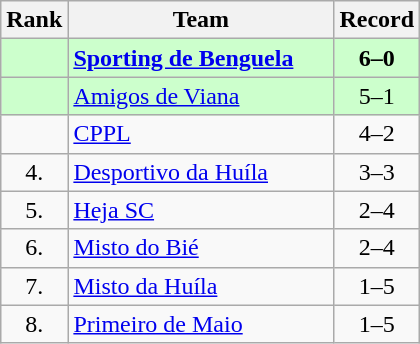<table class="wikitable" style="text-align:center">
<tr>
<th>Rank</th>
<th width=170>Team</th>
<th>Record</th>
</tr>
<tr style="background: #ccffcc;">
<td></td>
<td align=left><strong><a href='#'>Sporting de Benguela</a></strong></td>
<td><strong>6–0</strong></td>
</tr>
<tr style="background: #ccffcc;">
<td></td>
<td align=left><a href='#'>Amigos de Viana</a></td>
<td>5–1</td>
</tr>
<tr>
<td></td>
<td align=left><a href='#'>CPPL</a></td>
<td>4–2</td>
</tr>
<tr>
<td>4.</td>
<td align=left><a href='#'>Desportivo da Huíla</a></td>
<td>3–3</td>
</tr>
<tr>
<td>5.</td>
<td align=left><a href='#'>Heja SC</a></td>
<td>2–4</td>
</tr>
<tr>
<td>6.</td>
<td align=left><a href='#'>Misto do Bié</a></td>
<td>2–4</td>
</tr>
<tr>
<td>7.</td>
<td align=left><a href='#'>Misto da Huíla</a></td>
<td>1–5</td>
</tr>
<tr>
<td>8.</td>
<td align=left><a href='#'>Primeiro de Maio</a></td>
<td>1–5</td>
</tr>
</table>
